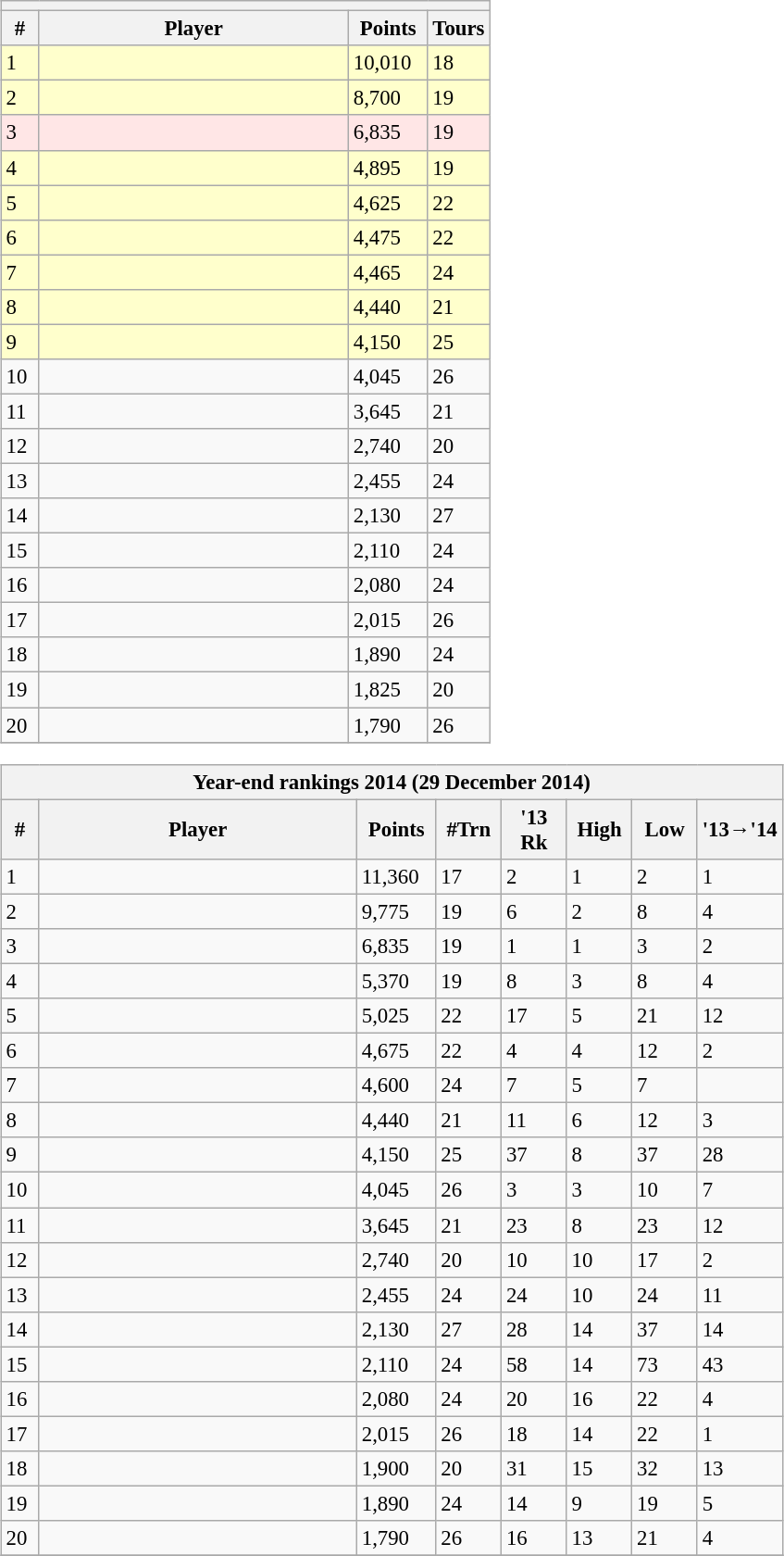<table>
<tr valign="top">
<td><br><table class="wikitable" style="font-size:95%">
<tr>
<th colspan="4"></th>
</tr>
<tr>
<th width="20">#</th>
<th width="216">Player</th>
<th width="50">Points</th>
<th width="30">Tours</th>
</tr>
<tr>
<td bgcolor=#ffffcc>1</td>
<td bgcolor=#ffffcc align="left"></td>
<td bgcolor=#ffffcc>10,010</td>
<td bgcolor=#ffffcc>18</td>
</tr>
<tr bgcolor=#ffffcc>
<td>2</td>
<td align="left"></td>
<td>8,700</td>
<td>19</td>
</tr>
<tr bgcolor=#FFE6E6>
<td>3</td>
<td align="left"></td>
<td>6,835</td>
<td>19</td>
</tr>
<tr bgcolor=#ffffcc>
<td>4</td>
<td align="left"></td>
<td>4,895</td>
<td>19</td>
</tr>
<tr bgcolor=#ffffcc>
<td>5</td>
<td align="left"></td>
<td>4,625</td>
<td>22</td>
</tr>
<tr bgcolor=#ffffcc>
<td>6</td>
<td align="left"></td>
<td>4,475</td>
<td>22</td>
</tr>
<tr bgcolor=#ffffcc>
<td>7</td>
<td align="left"></td>
<td>4,465</td>
<td>24</td>
</tr>
<tr bgcolor=#ffffcc>
<td>8</td>
<td align="left"></td>
<td>4,440</td>
<td>21</td>
</tr>
<tr bgcolor=#ffffcc>
<td>9</td>
<td align="left"></td>
<td>4,150</td>
<td>25</td>
</tr>
<tr>
<td>10</td>
<td align="left"></td>
<td>4,045</td>
<td>26</td>
</tr>
<tr>
<td>11</td>
<td align="left"></td>
<td>3,645</td>
<td>21</td>
</tr>
<tr>
<td>12</td>
<td align="left"></td>
<td>2,740</td>
<td>20</td>
</tr>
<tr>
<td>13</td>
<td align="left"></td>
<td>2,455</td>
<td>24</td>
</tr>
<tr>
<td>14</td>
<td align="left"></td>
<td>2,130</td>
<td>27</td>
</tr>
<tr>
<td>15</td>
<td align="left"></td>
<td>2,110</td>
<td>24</td>
</tr>
<tr>
<td>16</td>
<td align="left"></td>
<td>2,080</td>
<td>24</td>
</tr>
<tr>
<td>17</td>
<td align="left"></td>
<td>2,015</td>
<td>26</td>
</tr>
<tr>
<td>18</td>
<td align="left"></td>
<td>1,890</td>
<td>24</td>
</tr>
<tr>
<td>19</td>
<td align="left"></td>
<td>1,825</td>
<td>20</td>
</tr>
<tr>
<td>20</td>
<td align="left"></td>
<td>1,790</td>
<td>26</td>
</tr>
<tr>
</tr>
</table>


<table class="wikitable" style="font-size:95%">
<tr>
<th colspan=8>Year-end rankings 2014 (29 December 2014)</th>
</tr>
<tr>
<th width=20>#</th>
<th width=222>Player</th>
<th width=50>Points</th>
<th width=40>#Trn</th>
<th width=40>'13 Rk</th>
<th width=40>High</th>
<th width=40>Low</th>
<th width=50>'13→'14</th>
</tr>
<tr>
<td>1</td>
<td align=left></td>
<td>11,360</td>
<td>17</td>
<td>2</td>
<td>1</td>
<td>2</td>
<td> 1</td>
</tr>
<tr>
<td>2</td>
<td align=left></td>
<td>9,775</td>
<td>19</td>
<td>6</td>
<td>2</td>
<td>8</td>
<td> 4</td>
</tr>
<tr>
<td>3</td>
<td align=left></td>
<td>6,835</td>
<td>19</td>
<td>1</td>
<td>1</td>
<td>3</td>
<td> 2</td>
</tr>
<tr>
<td>4</td>
<td align=left></td>
<td>5,370</td>
<td>19</td>
<td>8</td>
<td>3</td>
<td>8</td>
<td> 4</td>
</tr>
<tr>
<td>5</td>
<td align=left></td>
<td>5,025</td>
<td>22</td>
<td>17</td>
<td>5</td>
<td>21</td>
<td> 12</td>
</tr>
<tr>
<td>6</td>
<td align=left></td>
<td>4,675</td>
<td>22</td>
<td>4</td>
<td>4</td>
<td>12</td>
<td> 2</td>
</tr>
<tr>
<td>7</td>
<td align=left></td>
<td>4,600</td>
<td>24</td>
<td>7</td>
<td>5</td>
<td>7</td>
<td></td>
</tr>
<tr>
<td>8</td>
<td align=left></td>
<td>4,440</td>
<td>21</td>
<td>11</td>
<td>6</td>
<td>12</td>
<td> 3</td>
</tr>
<tr>
<td>9</td>
<td align=left></td>
<td>4,150</td>
<td>25</td>
<td>37</td>
<td>8</td>
<td>37</td>
<td> 28</td>
</tr>
<tr>
<td>10</td>
<td align=left></td>
<td>4,045</td>
<td>26</td>
<td>3</td>
<td>3</td>
<td>10</td>
<td> 7</td>
</tr>
<tr>
<td>11</td>
<td align=left></td>
<td>3,645</td>
<td>21</td>
<td>23</td>
<td>8</td>
<td>23</td>
<td> 12</td>
</tr>
<tr>
<td>12</td>
<td align=left></td>
<td>2,740</td>
<td>20</td>
<td>10</td>
<td>10</td>
<td>17</td>
<td> 2</td>
</tr>
<tr>
<td>13</td>
<td align=left></td>
<td>2,455</td>
<td>24</td>
<td>24</td>
<td>10</td>
<td>24</td>
<td> 11</td>
</tr>
<tr>
<td>14</td>
<td align=left></td>
<td>2,130</td>
<td>27</td>
<td>28</td>
<td>14</td>
<td>37</td>
<td> 14</td>
</tr>
<tr>
<td>15</td>
<td align=left></td>
<td>2,110</td>
<td>24</td>
<td>58</td>
<td>14</td>
<td>73</td>
<td> 43</td>
</tr>
<tr>
<td>16</td>
<td align=left></td>
<td>2,080</td>
<td>24</td>
<td>20</td>
<td>16</td>
<td>22</td>
<td> 4</td>
</tr>
<tr>
<td>17</td>
<td align=left></td>
<td>2,015</td>
<td>26</td>
<td>18</td>
<td>14</td>
<td>22</td>
<td> 1</td>
</tr>
<tr>
<td>18</td>
<td align=left></td>
<td>1,900</td>
<td>20</td>
<td>31</td>
<td>15</td>
<td>32</td>
<td> 13</td>
</tr>
<tr>
<td>19</td>
<td align=left></td>
<td>1,890</td>
<td>24</td>
<td>14</td>
<td>9</td>
<td>19</td>
<td> 5</td>
</tr>
<tr>
<td>20</td>
<td align=left></td>
<td>1,790</td>
<td>26</td>
<td>16</td>
<td>13</td>
<td>21</td>
<td> 4</td>
</tr>
<tr>
</tr>
</table>
</td>
</tr>
</table>
